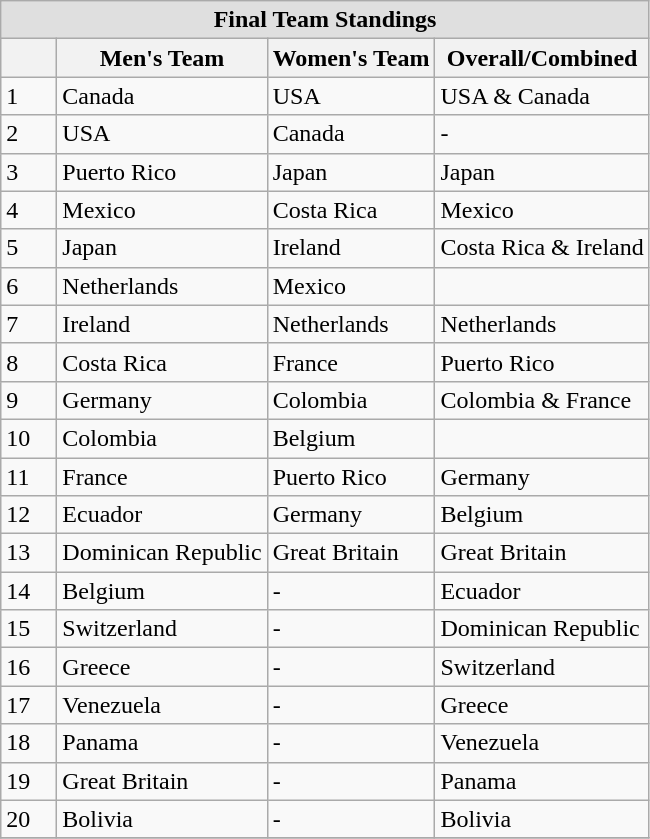<table class="wikitable">
<tr align=left style="background:#dfdfdf;">
<td colspan=4 align="center"><strong>Final Team Standings</strong></td>
</tr>
<tr>
<th width=30></th>
<th width=>Men's Team</th>
<th width=>Women's Team</th>
<th width=>Overall/Combined</th>
</tr>
<tr>
<td align="centre">1</td>
<td> Canada</td>
<td> USA</td>
<td> USA &  Canada</td>
</tr>
<tr>
<td align="centre">2</td>
<td> USA</td>
<td> Canada</td>
<td> -</td>
</tr>
<tr>
<td align="centre">3</td>
<td> Puerto Rico</td>
<td> Japan</td>
<td> Japan</td>
</tr>
<tr>
<td align="centre">4</td>
<td> Mexico</td>
<td> Costa Rica</td>
<td> Mexico</td>
</tr>
<tr>
<td align="centre">5</td>
<td> Japan</td>
<td> Ireland</td>
<td> Costa Rica &  Ireland</td>
</tr>
<tr>
<td align="centre">6</td>
<td> Netherlands</td>
<td> Mexico</td>
<td></td>
</tr>
<tr>
<td align="centre">7</td>
<td> Ireland</td>
<td> Netherlands</td>
<td> Netherlands</td>
</tr>
<tr>
<td align="centre">8</td>
<td> Costa Rica</td>
<td> France</td>
<td> Puerto Rico</td>
</tr>
<tr>
<td align="centre">9</td>
<td> Germany</td>
<td> Colombia</td>
<td> Colombia &  France</td>
</tr>
<tr>
<td align="centre">10</td>
<td> Colombia</td>
<td> Belgium</td>
<td></td>
</tr>
<tr>
<td align="centre">11</td>
<td> France</td>
<td> Puerto Rico</td>
<td> Germany</td>
</tr>
<tr>
<td align="centre">12</td>
<td> Ecuador</td>
<td> Germany</td>
<td> Belgium</td>
</tr>
<tr>
<td align="centre">13</td>
<td> Dominican Republic</td>
<td> Great Britain</td>
<td> Great Britain</td>
</tr>
<tr>
<td align="centre">14</td>
<td> Belgium</td>
<td> -</td>
<td> Ecuador</td>
</tr>
<tr>
<td align="centre">15</td>
<td> Switzerland</td>
<td> -</td>
<td> Dominican Republic</td>
</tr>
<tr>
<td align="centre">16</td>
<td> Greece</td>
<td> -</td>
<td> Switzerland</td>
</tr>
<tr>
<td align="centre">17</td>
<td> Venezuela</td>
<td> -</td>
<td> Greece</td>
</tr>
<tr>
<td align="centre">18</td>
<td> Panama</td>
<td> -</td>
<td> Venezuela</td>
</tr>
<tr>
<td align="centre">19</td>
<td> Great Britain</td>
<td> -</td>
<td> Panama</td>
</tr>
<tr>
<td align="centre">20</td>
<td> Bolivia</td>
<td> -</td>
<td> Bolivia</td>
</tr>
<tr>
</tr>
</table>
